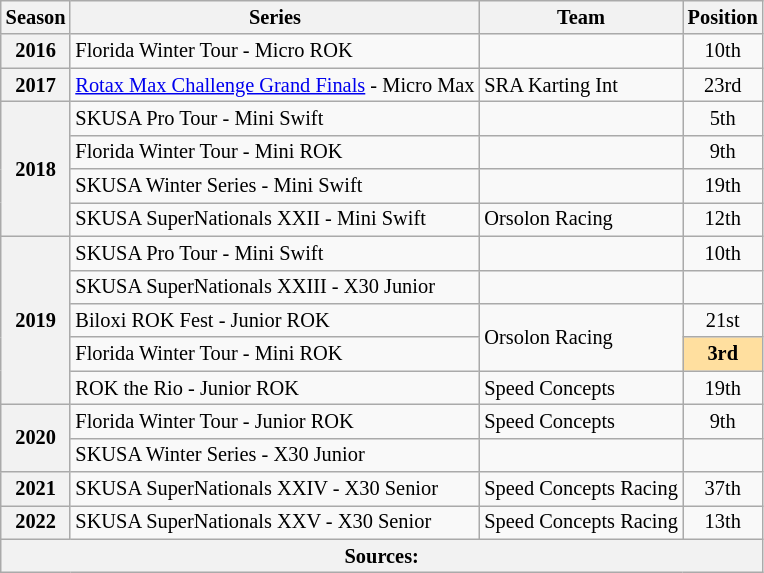<table class="wikitable" style="font-size: 85%; text-align:center">
<tr>
<th>Season</th>
<th>Series</th>
<th>Team</th>
<th>Position</th>
</tr>
<tr>
<th>2016</th>
<td align="left">Florida Winter Tour - Micro ROK</td>
<td align="left"></td>
<td>10th</td>
</tr>
<tr>
<th>2017</th>
<td align="left"><a href='#'>Rotax Max Challenge Grand Finals</a> - Micro Max</td>
<td align="left">SRA Karting Int</td>
<td>23rd</td>
</tr>
<tr>
<th rowspan="4">2018</th>
<td align="left">SKUSA Pro Tour - Mini Swift</td>
<td align="left"></td>
<td>5th</td>
</tr>
<tr>
<td align="left">Florida Winter Tour - Mini ROK</td>
<td align="left"></td>
<td>9th</td>
</tr>
<tr>
<td align="left">SKUSA Winter Series - Mini Swift</td>
<td align="left"></td>
<td>19th</td>
</tr>
<tr>
<td align="left">SKUSA SuperNationals XXII - Mini Swift</td>
<td align="left">Orsolon Racing</td>
<td>12th</td>
</tr>
<tr>
<th rowspan="5">2019</th>
<td align="left">SKUSA Pro Tour - Mini Swift</td>
<td align="left"></td>
<td>10th</td>
</tr>
<tr>
<td align="left">SKUSA SuperNationals XXIII - X30 Junior</td>
<td align="left"></td>
<td></td>
</tr>
<tr>
<td align="left">Biloxi ROK Fest - Junior ROK</td>
<td rowspan="2" align="left">Orsolon Racing</td>
<td>21st</td>
</tr>
<tr>
<td align="left">Florida Winter Tour - Mini ROK</td>
<td style="background:#FFDF9F"><strong>3rd</strong></td>
</tr>
<tr>
<td align="left">ROK the Rio - Junior ROK</td>
<td align="left">Speed Concepts</td>
<td>19th</td>
</tr>
<tr>
<th rowspan="2">2020</th>
<td align="left">Florida Winter Tour - Junior ROK</td>
<td align="left">Speed Concepts</td>
<td>9th</td>
</tr>
<tr>
<td align="left">SKUSA Winter Series - X30 Junior</td>
<td align="left"></td>
<td></td>
</tr>
<tr>
<th>2021</th>
<td align="left">SKUSA SuperNationals XXIV - X30 Senior</td>
<td align="left">Speed Concepts Racing</td>
<td>37th</td>
</tr>
<tr>
<th>2022</th>
<td align="left">SKUSA SuperNationals XXV - X30 Senior</td>
<td align="left">Speed Concepts Racing</td>
<td>13th</td>
</tr>
<tr>
<th colspan="4">Sources:</th>
</tr>
</table>
